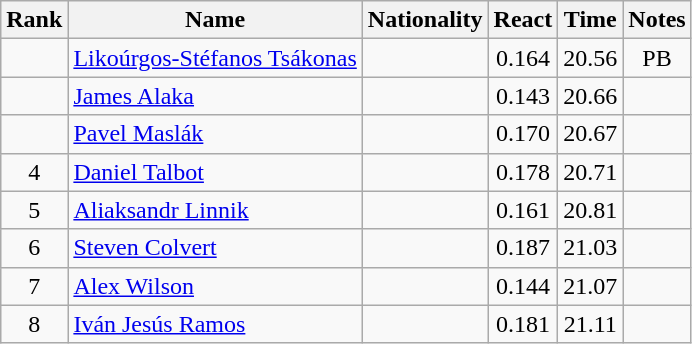<table class="wikitable sortable" style="text-align:center">
<tr>
<th>Rank</th>
<th>Name</th>
<th>Nationality</th>
<th>React</th>
<th>Time</th>
<th>Notes</th>
</tr>
<tr>
<td></td>
<td align="left"><a href='#'>Likoúrgos-Stéfanos Tsákonas</a></td>
<td align=left></td>
<td>0.164</td>
<td>20.56</td>
<td>PB</td>
</tr>
<tr>
<td></td>
<td align="left"><a href='#'>James Alaka</a></td>
<td align=left></td>
<td>0.143</td>
<td>20.66</td>
<td></td>
</tr>
<tr>
<td></td>
<td align="left"><a href='#'>Pavel Maslák</a></td>
<td align=left></td>
<td>0.170</td>
<td>20.67</td>
<td></td>
</tr>
<tr>
<td>4</td>
<td align="left"><a href='#'>Daniel Talbot</a></td>
<td align=left></td>
<td>0.178</td>
<td>20.71</td>
<td></td>
</tr>
<tr>
<td>5</td>
<td align="left"><a href='#'>Aliaksandr Linnik</a></td>
<td align=left></td>
<td>0.161</td>
<td>20.81</td>
<td></td>
</tr>
<tr>
<td>6</td>
<td align="left"><a href='#'>Steven Colvert</a></td>
<td align=left></td>
<td>0.187</td>
<td>21.03</td>
<td></td>
</tr>
<tr>
<td>7</td>
<td align="left"><a href='#'>Alex Wilson</a></td>
<td align=left></td>
<td>0.144</td>
<td>21.07</td>
<td></td>
</tr>
<tr>
<td>8</td>
<td align="left"><a href='#'>Iván Jesús Ramos</a></td>
<td align=left></td>
<td>0.181</td>
<td>21.11</td>
<td></td>
</tr>
</table>
